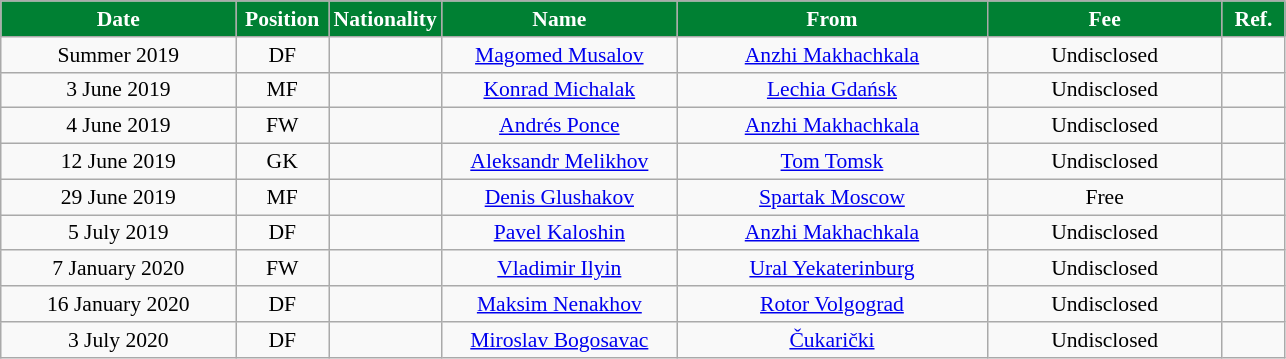<table class="wikitable"  style="text-align:center; font-size:90%; ">
<tr>
<th style="background:#008033; color:white; width:150px;">Date</th>
<th style="background:#008033; color:white; width:55px;">Position</th>
<th style="background:#008033; color:white; width:505x;">Nationality</th>
<th style="background:#008033; color:white; width:150px;">Name</th>
<th style="background:#008033; color:white; width:200px;">From</th>
<th style="background:#008033; color:white; width:150px;">Fee</th>
<th style="background:#008033; color:white; width:35px;">Ref.</th>
</tr>
<tr>
<td>Summer 2019</td>
<td>DF</td>
<td></td>
<td><a href='#'>Magomed Musalov</a></td>
<td><a href='#'>Anzhi Makhachkala</a></td>
<td>Undisclosed</td>
<td></td>
</tr>
<tr>
<td>3 June 2019</td>
<td>MF</td>
<td></td>
<td><a href='#'>Konrad Michalak</a></td>
<td><a href='#'>Lechia Gdańsk</a></td>
<td>Undisclosed</td>
<td></td>
</tr>
<tr>
<td>4 June 2019</td>
<td>FW</td>
<td></td>
<td><a href='#'>Andrés Ponce</a></td>
<td><a href='#'>Anzhi Makhachkala</a></td>
<td>Undisclosed</td>
<td></td>
</tr>
<tr>
<td>12 June 2019</td>
<td>GK</td>
<td></td>
<td><a href='#'>Aleksandr Melikhov</a></td>
<td><a href='#'>Tom Tomsk</a></td>
<td>Undisclosed</td>
<td></td>
</tr>
<tr>
<td>29 June 2019</td>
<td>MF</td>
<td></td>
<td><a href='#'>Denis Glushakov</a></td>
<td><a href='#'>Spartak Moscow</a></td>
<td>Free</td>
<td></td>
</tr>
<tr>
<td>5 July 2019</td>
<td>DF</td>
<td></td>
<td><a href='#'>Pavel Kaloshin</a></td>
<td><a href='#'>Anzhi Makhachkala</a></td>
<td>Undisclosed</td>
<td></td>
</tr>
<tr>
<td>7 January 2020</td>
<td>FW</td>
<td></td>
<td><a href='#'>Vladimir Ilyin</a></td>
<td><a href='#'>Ural Yekaterinburg</a></td>
<td>Undisclosed</td>
<td></td>
</tr>
<tr>
<td>16 January 2020</td>
<td>DF</td>
<td></td>
<td><a href='#'>Maksim Nenakhov</a></td>
<td><a href='#'>Rotor Volgograd</a></td>
<td>Undisclosed</td>
<td></td>
</tr>
<tr>
<td>3 July 2020</td>
<td>DF</td>
<td></td>
<td><a href='#'>Miroslav Bogosavac</a></td>
<td><a href='#'>Čukarički</a></td>
<td>Undisclosed</td>
<td></td>
</tr>
</table>
